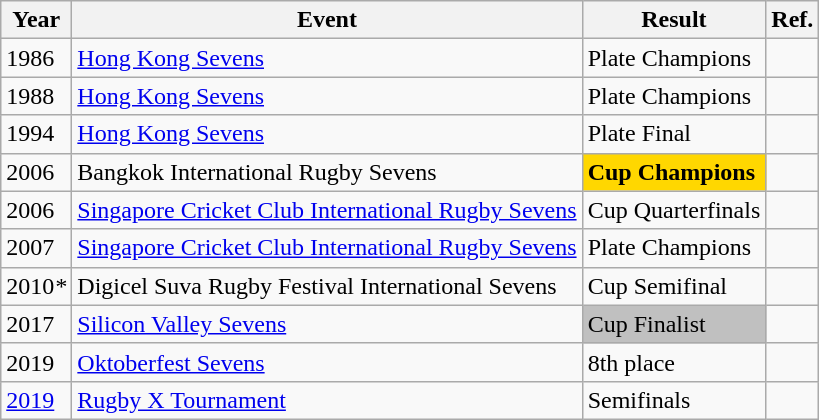<table class="wikitable" style="text-align:left">
<tr>
<th>Year</th>
<th>Event</th>
<th>Result</th>
<th>Ref.</th>
</tr>
<tr>
<td>1986</td>
<td><a href='#'>Hong Kong Sevens</a></td>
<td>Plate Champions</td>
<td></td>
</tr>
<tr>
<td>1988</td>
<td><a href='#'>Hong Kong Sevens</a></td>
<td>Plate Champions</td>
<td></td>
</tr>
<tr>
<td>1994</td>
<td><a href='#'>Hong Kong Sevens</a></td>
<td>Plate Final</td>
<td></td>
</tr>
<tr>
<td>2006</td>
<td>Bangkok International Rugby Sevens</td>
<td style="background:Gold;"><strong>Cup Champions</strong></td>
<td></td>
</tr>
<tr>
<td>2006</td>
<td><a href='#'>Singapore Cricket Club International Rugby Sevens</a></td>
<td>Cup Quarterfinals</td>
<td></td>
</tr>
<tr>
<td>2007</td>
<td><a href='#'>Singapore Cricket Club International Rugby Sevens</a></td>
<td>Plate Champions</td>
<td></td>
</tr>
<tr>
<td>2010<em>*</em></td>
<td>Digicel Suva Rugby Festival International Sevens</td>
<td>Cup Semifinal</td>
<td></td>
</tr>
<tr>
<td>2017</td>
<td><a href='#'>Silicon Valley Sevens</a></td>
<td style="background:Silver;">Cup Finalist</td>
<td></td>
</tr>
<tr>
<td>2019</td>
<td><a href='#'>Oktoberfest Sevens</a></td>
<td>8th place</td>
<td></td>
</tr>
<tr>
<td><a href='#'>2019</a></td>
<td><a href='#'>Rugby X Tournament</a></td>
<td>Semifinals</td>
<td></td>
</tr>
</table>
